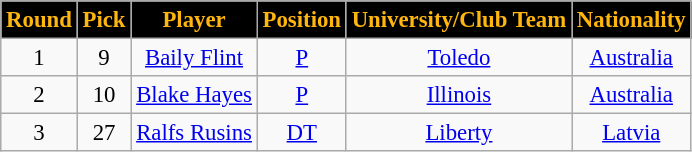<table class="wikitable" style="font-size: 95%;">
<tr>
<th style="background:black;color:#FFB60F;">Round</th>
<th style="background:black;color:#FFB60F;">Pick</th>
<th style="background:black;color:#FFB60F;">Player</th>
<th style="background:black;color:#FFB60F;">Position</th>
<th style="background:black;color:#FFB60F;">University/Club Team</th>
<th style="background:black;color:#FFB60F;">Nationality</th>
</tr>
<tr align="center">
<td align=center>1</td>
<td>9</td>
<td><a href='#'>Baily Flint</a></td>
<td><a href='#'>P</a></td>
<td><a href='#'>Toledo</a></td>
<td> <a href='#'>Australia</a></td>
</tr>
<tr align="center">
<td align=center>2</td>
<td>10</td>
<td><a href='#'>Blake Hayes</a></td>
<td><a href='#'>P</a></td>
<td><a href='#'>Illinois</a></td>
<td> <a href='#'>Australia</a></td>
</tr>
<tr align="center">
<td align=center>3</td>
<td>27</td>
<td><a href='#'>Ralfs Rusins</a></td>
<td><a href='#'>DT</a></td>
<td><a href='#'>Liberty</a></td>
<td> <a href='#'>Latvia</a></td>
</tr>
</table>
